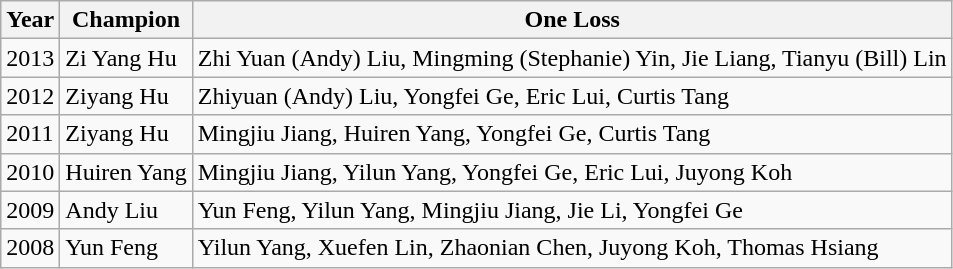<table class="wikitable">
<tr>
<th>Year</th>
<th>Champion</th>
<th>One Loss</th>
</tr>
<tr>
<td>2013</td>
<td>Zi Yang Hu</td>
<td>Zhi Yuan (Andy) Liu, Mingming (Stephanie) Yin, Jie Liang, Tianyu (Bill) Lin</td>
</tr>
<tr>
<td>2012</td>
<td>Ziyang Hu</td>
<td>Zhiyuan (Andy) Liu, Yongfei Ge, Eric Lui, Curtis Tang</td>
</tr>
<tr>
<td>2011</td>
<td>Ziyang Hu</td>
<td>Mingjiu Jiang, Huiren Yang, Yongfei Ge, Curtis Tang</td>
</tr>
<tr>
<td>2010</td>
<td>Huiren Yang</td>
<td>Mingjiu Jiang, Yilun Yang, Yongfei Ge, Eric Lui, Juyong Koh</td>
</tr>
<tr>
<td>2009</td>
<td>Andy Liu</td>
<td>Yun Feng, Yilun Yang, Mingjiu Jiang, Jie Li, Yongfei Ge</td>
</tr>
<tr>
<td>2008</td>
<td>Yun Feng</td>
<td>Yilun Yang, Xuefen Lin, Zhaonian Chen, Juyong Koh, Thomas Hsiang</td>
</tr>
</table>
